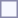<table style="border:1px solid #8888aa; background-color:#f7f8ff; padding:5px; font-size:95%; margin: 0px 12px 12px 0px;">
<tr style="text-align:center;">
</tr>
</table>
